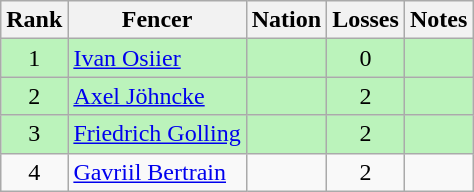<table class="wikitable sortable" style="text-align:center">
<tr>
<th>Rank</th>
<th>Fencer</th>
<th>Nation</th>
<th>Losses</th>
<th>Notes</th>
</tr>
<tr bgcolor=bbf3bb>
<td>1</td>
<td align=left><a href='#'>Ivan Osiier</a></td>
<td align=left></td>
<td>0</td>
<td></td>
</tr>
<tr bgcolor=bbf3bb>
<td>2</td>
<td align=left><a href='#'>Axel Jöhncke</a></td>
<td align=left></td>
<td>2</td>
<td></td>
</tr>
<tr bgcolor=bbf3bb>
<td>3</td>
<td align=left><a href='#'>Friedrich Golling</a></td>
<td align=left></td>
<td>2</td>
<td></td>
</tr>
<tr>
<td>4</td>
<td align=left><a href='#'>Gavriil Bertrain</a></td>
<td align=left></td>
<td>2</td>
<td></td>
</tr>
</table>
